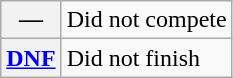<table class="wikitable">
<tr>
<th scope="row">—</th>
<td>Did not compete</td>
</tr>
<tr>
<th scope="row"><a href='#'>DNF</a></th>
<td>Did not finish</td>
</tr>
</table>
